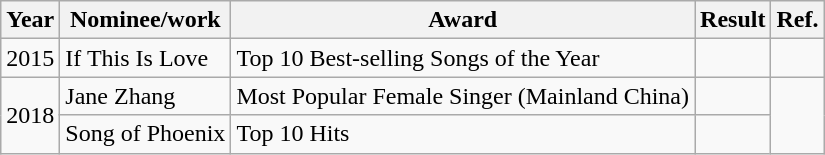<table class="wikitable">
<tr>
<th>Year</th>
<th>Nominee/work</th>
<th>Award</th>
<th><strong>Result</strong></th>
<th>Ref.</th>
</tr>
<tr>
<td>2015</td>
<td>If This Is Love</td>
<td>Top 10 Best-selling Songs of the Year</td>
<td></td>
<td></td>
</tr>
<tr>
<td rowspan="2">2018</td>
<td>Jane Zhang</td>
<td>Most Popular Female Singer (Mainland China)</td>
<td></td>
<td rowspan="2"></td>
</tr>
<tr>
<td>Song of Phoenix</td>
<td>Top 10 Hits</td>
<td></td>
</tr>
</table>
